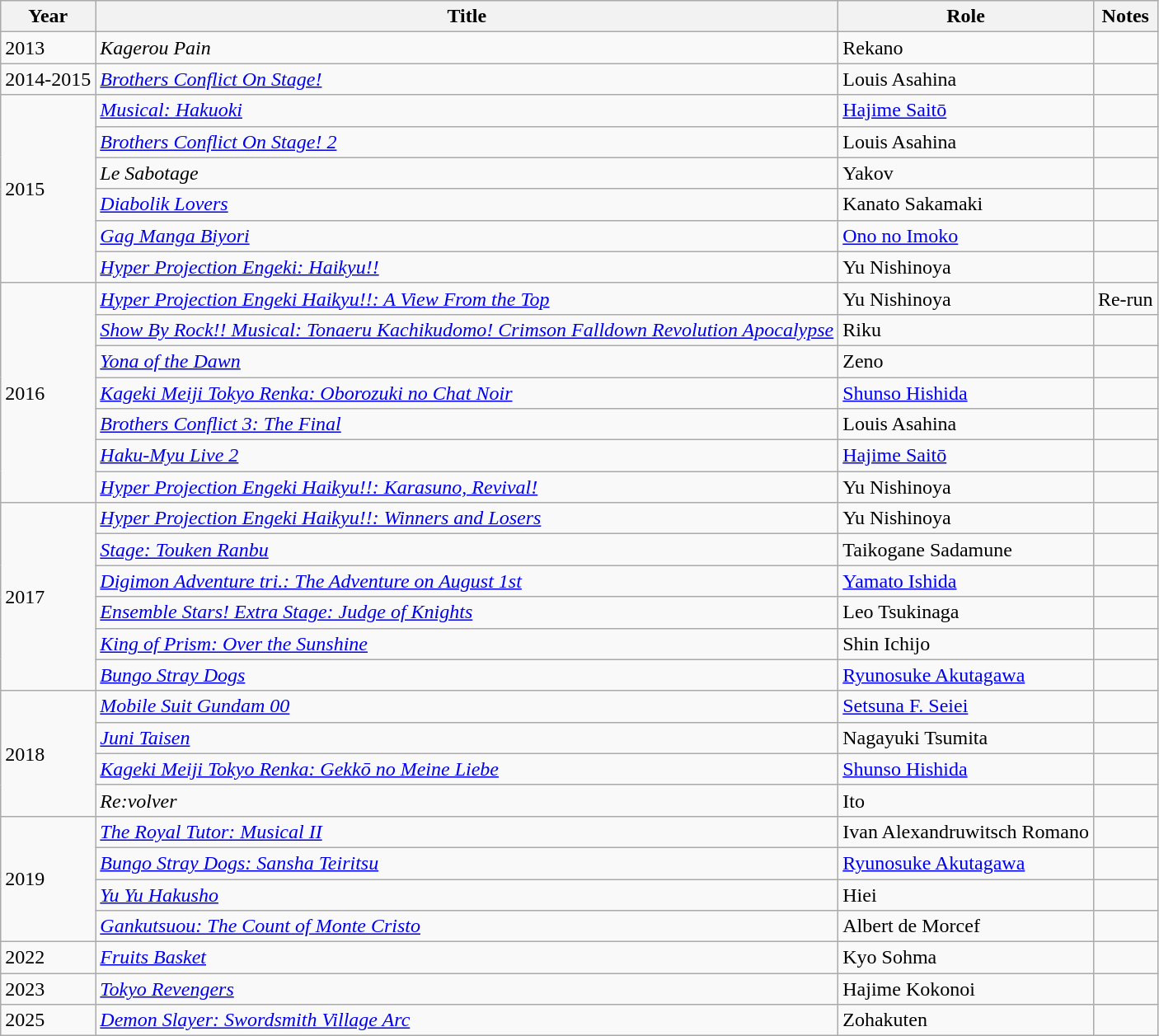<table class="wikitable sortable">
<tr>
<th>Year</th>
<th>Title</th>
<th>Role</th>
<th class="unsortable">Notes</th>
</tr>
<tr>
<td>2013</td>
<td><em>Kagerou Pain</em></td>
<td>Rekano</td>
<td></td>
</tr>
<tr>
<td>2014-2015</td>
<td><em><a href='#'>Brothers Conflict On Stage!</a></em></td>
<td>Louis Asahina</td>
<td></td>
</tr>
<tr>
<td rowspan="6">2015</td>
<td><em><a href='#'>Musical: Hakuoki</a></em></td>
<td><a href='#'>Hajime Saitō</a></td>
<td></td>
</tr>
<tr>
<td><em><a href='#'>Brothers Conflict On Stage! 2</a></em></td>
<td>Louis Asahina</td>
<td></td>
</tr>
<tr>
<td><em>Le Sabotage</em></td>
<td>Yakov</td>
<td></td>
</tr>
<tr>
<td><em><a href='#'>Diabolik Lovers</a></em></td>
<td>Kanato Sakamaki</td>
<td></td>
</tr>
<tr>
<td><em><a href='#'>Gag Manga Biyori</a></em></td>
<td><a href='#'>Ono no Imoko</a></td>
<td></td>
</tr>
<tr>
<td><em><a href='#'>Hyper Projection Engeki: Haikyu!!</a></em></td>
<td>Yu Nishinoya</td>
<td></td>
</tr>
<tr>
<td rowspan="7">2016</td>
<td><em><a href='#'>Hyper Projection Engeki Haikyu!!: A View From the Top</a></em></td>
<td>Yu Nishinoya</td>
<td>Re-run</td>
</tr>
<tr>
<td><em><a href='#'>Show By Rock!! Musical: Tonaeru Kachikudomo! Crimson Falldown Revolution Apocalypse</a></em></td>
<td>Riku</td>
<td></td>
</tr>
<tr>
<td><em><a href='#'>Yona of the Dawn</a></em></td>
<td>Zeno</td>
<td></td>
</tr>
<tr>
<td><em><a href='#'>Kageki Meiji Tokyo Renka: Oborozuki no Chat Noir</a></em></td>
<td><a href='#'>Shunso Hishida</a></td>
<td></td>
</tr>
<tr>
<td><em><a href='#'>Brothers Conflict 3: The Final</a></em></td>
<td>Louis Asahina</td>
<td></td>
</tr>
<tr>
<td><em><a href='#'>Haku-Myu Live 2</a></em></td>
<td><a href='#'>Hajime Saitō</a></td>
<td></td>
</tr>
<tr>
<td><em><a href='#'>Hyper Projection Engeki Haikyu!!: Karasuno, Revival!</a></em></td>
<td>Yu Nishinoya</td>
<td></td>
</tr>
<tr>
<td rowspan="6">2017</td>
<td><em><a href='#'>Hyper Projection Engeki Haikyu!!: Winners and Losers</a></em></td>
<td>Yu Nishinoya</td>
<td></td>
</tr>
<tr>
<td><em><a href='#'>Stage: Touken Ranbu</a></em></td>
<td>Taikogane Sadamune</td>
<td></td>
</tr>
<tr>
<td><em><a href='#'>Digimon Adventure tri.: The Adventure on August 1st</a></em></td>
<td><a href='#'>Yamato Ishida</a></td>
<td></td>
</tr>
<tr>
<td><em><a href='#'>Ensemble Stars! Extra Stage: Judge of Knights</a></em></td>
<td>Leo Tsukinaga</td>
<td></td>
</tr>
<tr>
<td><em><a href='#'>King of Prism: Over the Sunshine</a></em></td>
<td>Shin Ichijo</td>
<td></td>
</tr>
<tr>
<td><em><a href='#'>Bungo Stray Dogs</a></em></td>
<td><a href='#'>Ryunosuke Akutagawa</a></td>
<td></td>
</tr>
<tr>
<td rowspan="4">2018</td>
<td><em><a href='#'>Mobile Suit Gundam 00</a></em></td>
<td><a href='#'>Setsuna F. Seiei</a></td>
<td></td>
</tr>
<tr>
<td><em><a href='#'>Juni Taisen</a></em></td>
<td>Nagayuki Tsumita</td>
<td></td>
</tr>
<tr>
<td><em><a href='#'>Kageki Meiji Tokyo Renka: Gekkō no Meine Liebe</a></em></td>
<td><a href='#'>Shunso Hishida</a></td>
<td></td>
</tr>
<tr>
<td><em>Re:volver</em></td>
<td>Ito</td>
<td></td>
</tr>
<tr>
<td rowspan="4">2019</td>
<td><em><a href='#'>The Royal Tutor: Musical II</a></em></td>
<td>Ivan Alexandruwitsch Romano</td>
<td></td>
</tr>
<tr>
<td><em><a href='#'>Bungo Stray Dogs: Sansha Teiritsu</a></em></td>
<td><a href='#'>Ryunosuke Akutagawa</a></td>
<td></td>
</tr>
<tr>
<td><em><a href='#'>Yu Yu Hakusho</a></em></td>
<td>Hiei</td>
<td></td>
</tr>
<tr>
<td><em><a href='#'>Gankutsuou: The Count of Monte Cristo</a></em></td>
<td>Albert de Morcef</td>
<td></td>
</tr>
<tr>
<td>2022</td>
<td><em><a href='#'>Fruits Basket</a></em></td>
<td>Kyo Sohma</td>
<td></td>
</tr>
<tr>
<td>2023</td>
<td><em><a href='#'>Tokyo Revengers</a></em></td>
<td>Hajime Kokonoi</td>
<td></td>
</tr>
<tr>
<td>2025</td>
<td><em><a href='#'>Demon Slayer: Swordsmith Village Arc</a></em></td>
<td>Zohakuten</td>
<td></td>
</tr>
</table>
